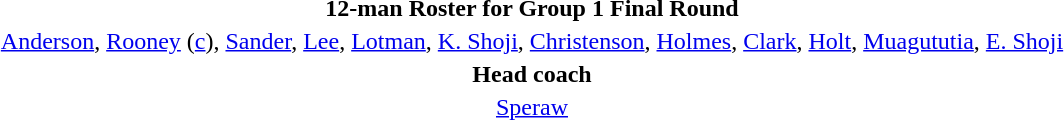<table style="text-align: center; margin-top: 2em; margin-left: auto; margin-right: auto">
<tr>
<td><strong>12-man Roster for Group 1 Final Round</strong></td>
</tr>
<tr>
<td><a href='#'>Anderson</a>, <a href='#'>Rooney</a> (<a href='#'>c</a>), <a href='#'>Sander</a>, <a href='#'>Lee</a>, <a href='#'>Lotman</a>, <a href='#'>K. Shoji</a>, <a href='#'>Christenson</a>, <a href='#'>Holmes</a>, <a href='#'>Clark</a>, <a href='#'>Holt</a>, <a href='#'>Muagututia</a>, <a href='#'>E. Shoji</a></td>
</tr>
<tr>
<td><strong>Head coach</strong></td>
</tr>
<tr>
<td><a href='#'>Speraw</a></td>
</tr>
</table>
